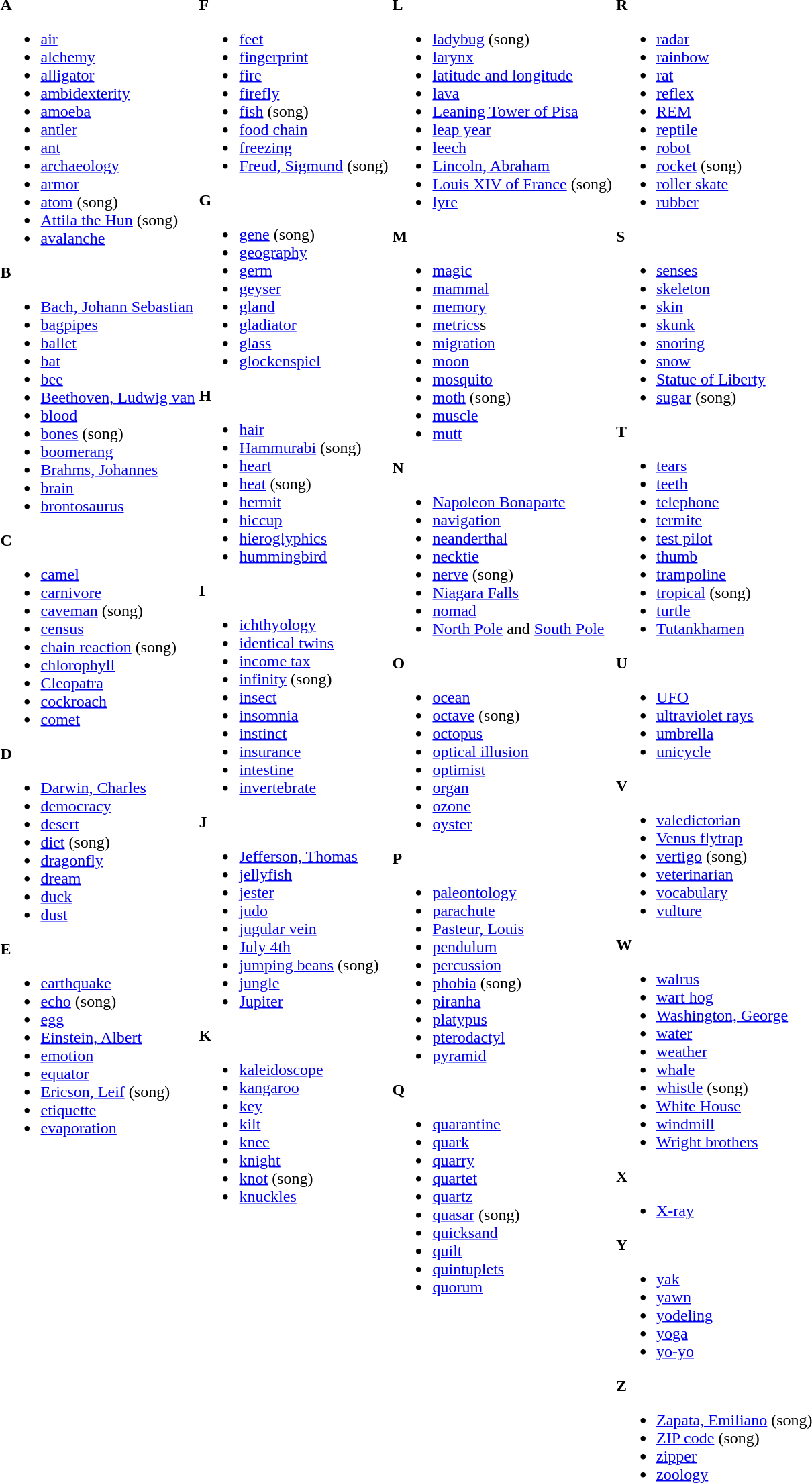<table>
<tr>
<td valign="top"><br><strong>A</strong><ul><li><a href='#'>air</a></li><li><a href='#'>alchemy</a></li><li><a href='#'>alligator</a></li><li><a href='#'>ambidexterity</a></li><li><a href='#'>amoeba</a></li><li><a href='#'>antler</a></li><li><a href='#'>ant</a></li><li><a href='#'>archaeology</a></li><li><a href='#'>armor</a></li><li><a href='#'>atom</a> (song)</li><li><a href='#'>Attila the Hun</a> (song)</li><li><a href='#'>avalanche</a></li></ul><strong>B</strong><ul><li><a href='#'>Bach, Johann Sebastian</a></li><li><a href='#'>bagpipes</a></li><li><a href='#'>ballet</a></li><li><a href='#'>bat</a></li><li><a href='#'>bee</a></li><li><a href='#'>Beethoven, Ludwig van</a></li><li><a href='#'>blood</a></li><li><a href='#'>bones</a> (song)</li><li><a href='#'>boomerang</a></li><li><a href='#'>Brahms, Johannes</a></li><li><a href='#'>brain</a></li><li><a href='#'>brontosaurus</a></li></ul><strong>C</strong><ul><li><a href='#'>camel</a></li><li><a href='#'>carnivore</a></li><li><a href='#'>caveman</a> (song)</li><li><a href='#'>census</a></li><li><a href='#'>chain reaction</a> (song)</li><li><a href='#'>chlorophyll</a></li><li><a href='#'>Cleopatra</a></li><li><a href='#'>cockroach</a></li><li><a href='#'>comet</a></li></ul><strong>D</strong><ul><li><a href='#'>Darwin, Charles</a></li><li><a href='#'>democracy</a></li><li><a href='#'>desert</a></li><li><a href='#'>diet</a> (song)</li><li><a href='#'>dragonfly</a></li><li><a href='#'>dream</a></li><li><a href='#'>duck</a></li><li><a href='#'>dust</a></li></ul><strong>E</strong><ul><li><a href='#'>earthquake</a></li><li><a href='#'>echo</a> (song)</li><li><a href='#'>egg</a></li><li><a href='#'>Einstein, Albert</a></li><li><a href='#'>emotion</a></li><li><a href='#'>equator</a></li><li><a href='#'>Ericson, Leif</a> (song)</li><li><a href='#'>etiquette</a></li><li><a href='#'>evaporation</a></li></ul></td>
<td valign="top"><br><strong>F</strong><ul><li><a href='#'>feet</a></li><li><a href='#'>fingerprint</a></li><li><a href='#'>fire</a></li><li><a href='#'>firefly</a></li><li><a href='#'>fish</a> (song)</li><li><a href='#'>food chain</a></li><li><a href='#'>freezing</a></li><li><a href='#'>Freud, Sigmund</a> (song)</li></ul><strong>G</strong><ul><li><a href='#'>gene</a> (song)</li><li><a href='#'>geography</a></li><li><a href='#'>germ</a></li><li><a href='#'>geyser</a></li><li><a href='#'>gland</a></li><li><a href='#'>gladiator</a></li><li><a href='#'>glass</a></li><li><a href='#'>glockenspiel</a></li></ul><strong>H</strong><ul><li><a href='#'>hair</a></li><li><a href='#'>Hammurabi</a> (song)</li><li><a href='#'>heart</a></li><li><a href='#'>heat</a> (song)</li><li><a href='#'>hermit</a></li><li><a href='#'>hiccup</a></li><li><a href='#'>hieroglyphics</a></li><li><a href='#'>hummingbird</a></li></ul><strong>I</strong><ul><li><a href='#'>ichthyology</a></li><li><a href='#'>identical twins</a></li><li><a href='#'>income tax</a></li><li><a href='#'>infinity</a> (song)</li><li><a href='#'>insect</a></li><li><a href='#'>insomnia</a></li><li><a href='#'>instinct</a></li><li><a href='#'>insurance</a></li><li><a href='#'>intestine</a></li><li><a href='#'>invertebrate</a></li></ul><strong>J</strong><ul><li><a href='#'>Jefferson, Thomas</a></li><li><a href='#'>jellyfish</a></li><li><a href='#'>jester</a></li><li><a href='#'>judo</a></li><li><a href='#'>jugular vein</a></li><li><a href='#'>July 4th</a></li><li><a href='#'>jumping beans</a> (song)</li><li><a href='#'>jungle</a></li><li><a href='#'>Jupiter</a></li></ul><strong>K</strong><ul><li><a href='#'>kaleidoscope</a></li><li><a href='#'>kangaroo</a></li><li><a href='#'>key</a></li><li><a href='#'>kilt</a></li><li><a href='#'>knee</a></li><li><a href='#'>knight</a></li><li><a href='#'>knot</a> (song)</li><li><a href='#'>knuckles</a></li></ul></td>
<td valign="top"><br><strong>L</strong><ul><li><a href='#'>ladybug</a> (song)</li><li><a href='#'>larynx</a></li><li><a href='#'>latitude and longitude</a></li><li><a href='#'>lava</a></li><li><a href='#'>Leaning Tower of Pisa</a></li><li><a href='#'>leap year</a></li><li><a href='#'>leech</a></li><li><a href='#'>Lincoln, Abraham</a></li><li><a href='#'>Louis XIV of France</a> (song)</li><li><a href='#'>lyre</a></li></ul><strong>M</strong><ul><li><a href='#'>magic</a></li><li><a href='#'>mammal</a></li><li><a href='#'>memory</a></li><li><a href='#'>metrics</a>s</li><li><a href='#'>migration</a></li><li><a href='#'>moon</a></li><li><a href='#'>mosquito</a></li><li><a href='#'>moth</a> (song)</li><li><a href='#'>muscle</a></li><li><a href='#'>mutt</a></li></ul><strong>N</strong><ul><li><a href='#'>Napoleon Bonaparte</a></li><li><a href='#'>navigation</a></li><li><a href='#'>neanderthal</a></li><li><a href='#'>necktie</a></li><li><a href='#'>nerve</a> (song)</li><li><a href='#'>Niagara Falls</a></li><li><a href='#'>nomad</a></li><li><a href='#'>North Pole</a> and <a href='#'>South Pole</a></li></ul><strong>O</strong><ul><li><a href='#'>ocean</a></li><li><a href='#'>octave</a> (song)</li><li><a href='#'>octopus</a></li><li><a href='#'>optical illusion</a></li><li><a href='#'>optimist</a></li><li><a href='#'>organ</a></li><li><a href='#'>ozone</a></li><li><a href='#'>oyster</a></li></ul><strong>P</strong><ul><li><a href='#'>paleontology</a></li><li><a href='#'>parachute</a></li><li><a href='#'>Pasteur, Louis</a></li><li><a href='#'>pendulum</a></li><li><a href='#'>percussion</a></li><li><a href='#'>phobia</a> (song)</li><li><a href='#'>piranha</a></li><li><a href='#'>platypus</a></li><li><a href='#'>pterodactyl</a></li><li><a href='#'>pyramid</a></li></ul><strong>Q</strong><ul><li><a href='#'>quarantine</a></li><li><a href='#'>quark</a></li><li><a href='#'>quarry</a></li><li><a href='#'>quartet</a></li><li><a href='#'>quartz</a></li><li><a href='#'>quasar</a> (song)</li><li><a href='#'>quicksand</a></li><li><a href='#'>quilt</a></li><li><a href='#'>quintuplets</a></li><li><a href='#'>quorum</a></li></ul></td>
<td valign="top"><br><strong>R</strong><ul><li><a href='#'>radar</a></li><li><a href='#'>rainbow</a></li><li><a href='#'>rat</a></li><li><a href='#'>reflex</a></li><li><a href='#'>REM</a></li><li><a href='#'>reptile</a></li><li><a href='#'>robot</a></li><li><a href='#'>rocket</a> (song)</li><li><a href='#'>roller skate</a></li><li><a href='#'>rubber</a></li></ul><strong>S</strong><ul><li><a href='#'>senses</a></li><li><a href='#'>skeleton</a></li><li><a href='#'>skin</a></li><li><a href='#'>skunk</a></li><li><a href='#'>snoring</a></li><li><a href='#'>snow</a></li><li><a href='#'>Statue of Liberty</a></li><li><a href='#'>sugar</a> (song)</li></ul><strong>T</strong><ul><li><a href='#'>tears</a></li><li><a href='#'>teeth</a></li><li><a href='#'>telephone</a></li><li><a href='#'>termite</a></li><li><a href='#'>test pilot</a></li><li><a href='#'>thumb</a></li><li><a href='#'>trampoline</a></li><li><a href='#'>tropical</a> (song)</li><li><a href='#'>turtle</a></li><li><a href='#'>Tutankhamen</a></li></ul><strong>U</strong><ul><li><a href='#'>UFO</a></li><li><a href='#'>ultraviolet rays</a></li><li><a href='#'>umbrella</a></li><li><a href='#'>unicycle</a></li></ul><strong>V</strong><ul><li><a href='#'>valedictorian</a></li><li><a href='#'>Venus flytrap</a></li><li><a href='#'>vertigo</a> (song)</li><li><a href='#'>veterinarian</a></li><li><a href='#'>vocabulary</a></li><li><a href='#'>vulture</a></li></ul><strong>W</strong><ul><li><a href='#'>walrus</a></li><li><a href='#'>wart hog</a></li><li><a href='#'>Washington, George</a></li><li><a href='#'>water</a></li><li><a href='#'>weather</a></li><li><a href='#'>whale</a></li><li><a href='#'>whistle</a> (song)</li><li><a href='#'>White House</a></li><li><a href='#'>windmill</a></li><li><a href='#'>Wright brothers</a></li></ul><strong>X</strong><ul><li><a href='#'>X-ray</a></li></ul><strong>Y</strong><ul><li><a href='#'>yak</a></li><li><a href='#'>yawn</a></li><li><a href='#'>yodeling</a></li><li><a href='#'>yoga</a></li><li><a href='#'>yo-yo</a></li></ul><strong>Z</strong><ul><li><a href='#'>Zapata, Emiliano</a> (song)</li><li><a href='#'>ZIP code</a> (song)</li><li><a href='#'>zipper</a></li><li><a href='#'>zoology</a></li></ul></td>
</tr>
</table>
